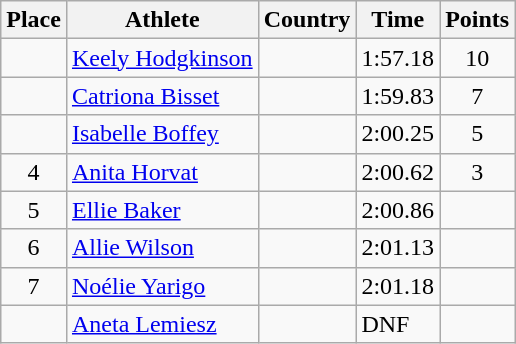<table class="wikitable">
<tr>
<th>Place</th>
<th>Athlete</th>
<th>Country</th>
<th>Time</th>
<th>Points</th>
</tr>
<tr>
<td align=center></td>
<td><a href='#'>Keely Hodgkinson</a></td>
<td></td>
<td>1:57.18</td>
<td align=center>10</td>
</tr>
<tr>
<td align=center></td>
<td><a href='#'>Catriona Bisset</a></td>
<td></td>
<td>1:59.83</td>
<td align=center>7</td>
</tr>
<tr>
<td align=center></td>
<td><a href='#'>Isabelle Boffey</a></td>
<td></td>
<td>2:00.25</td>
<td align=center>5</td>
</tr>
<tr>
<td align=center>4</td>
<td><a href='#'>Anita Horvat</a></td>
<td></td>
<td>2:00.62</td>
<td align=center>3</td>
</tr>
<tr>
<td align=center>5</td>
<td><a href='#'>Ellie Baker</a></td>
<td></td>
<td>2:00.86</td>
<td align=center></td>
</tr>
<tr>
<td align=center>6</td>
<td><a href='#'>Allie Wilson</a></td>
<td></td>
<td>2:01.13</td>
<td align=center></td>
</tr>
<tr>
<td align=center>7</td>
<td><a href='#'>Noélie Yarigo</a></td>
<td></td>
<td>2:01.18</td>
<td align=center></td>
</tr>
<tr>
<td align=center></td>
<td><a href='#'>Aneta Lemiesz</a></td>
<td></td>
<td>DNF</td>
<td align=center></td>
</tr>
</table>
